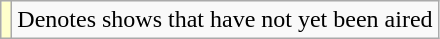<table class="wikitable sortable">
<tr>
<td style="background:#ffc;"></td>
<td>Denotes shows that have not yet been aired</td>
</tr>
</table>
